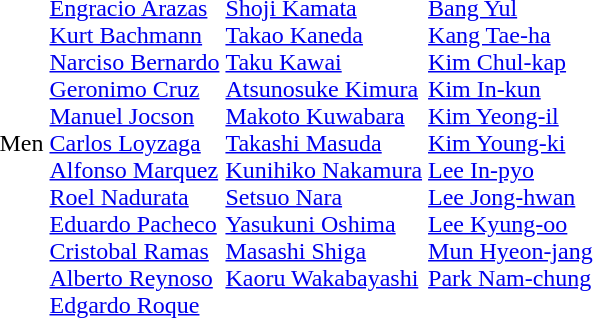<table>
<tr>
<td>Men<br></td>
<td><br><a href='#'>Engracio Arazas</a><br><a href='#'>Kurt Bachmann</a><br><a href='#'>Narciso Bernardo</a><br><a href='#'>Geronimo Cruz</a><br><a href='#'>Manuel Jocson</a><br><a href='#'>Carlos Loyzaga</a><br><a href='#'>Alfonso Marquez</a><br><a href='#'>Roel Nadurata</a><br><a href='#'>Eduardo Pacheco</a><br><a href='#'>Cristobal Ramas</a><br><a href='#'>Alberto Reynoso</a><br><a href='#'>Edgardo Roque</a></td>
<td valign=top><br><a href='#'>Shoji Kamata</a><br><a href='#'>Takao Kaneda</a><br><a href='#'>Taku Kawai</a><br><a href='#'>Atsunosuke Kimura</a><br><a href='#'>Makoto Kuwabara</a><br><a href='#'>Takashi Masuda</a><br><a href='#'>Kunihiko Nakamura</a><br><a href='#'>Setsuo Nara</a><br><a href='#'>Yasukuni Oshima</a><br><a href='#'>Masashi Shiga</a><br><a href='#'>Kaoru Wakabayashi</a></td>
<td valign=top><br><a href='#'>Bang Yul</a><br><a href='#'>Kang Tae-ha</a><br><a href='#'>Kim Chul-kap</a><br><a href='#'>Kim In-kun</a><br><a href='#'>Kim Yeong-il</a><br><a href='#'>Kim Young-ki</a><br><a href='#'>Lee In-pyo</a><br><a href='#'>Lee Jong-hwan</a><br><a href='#'>Lee Kyung-oo</a><br><a href='#'>Mun Hyeon-jang</a><br><a href='#'>Park Nam-chung</a></td>
</tr>
</table>
